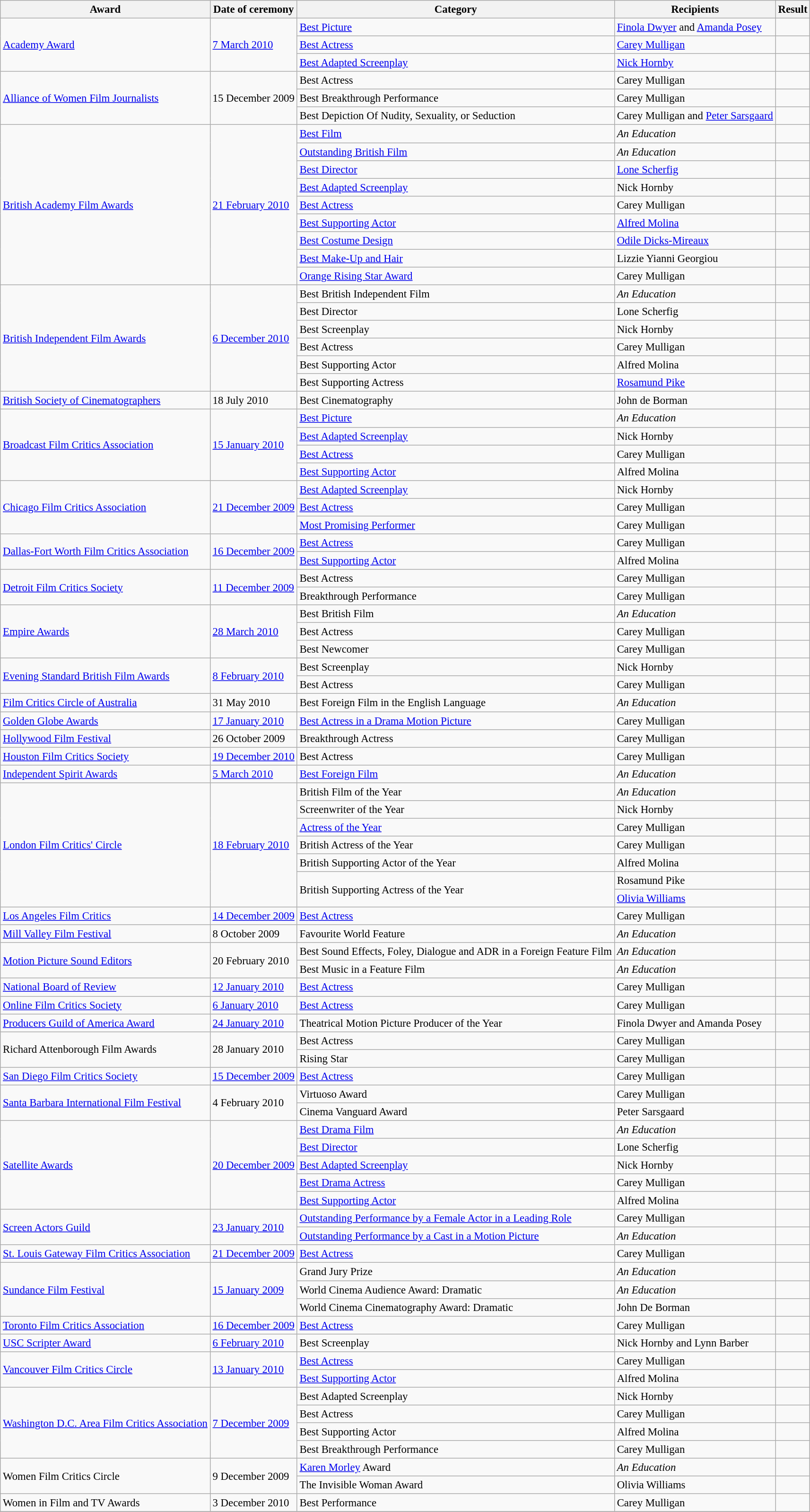<table class="wikitable sortable" style="font-size: 95%;">
<tr>
<th>Award</th>
<th>Date of ceremony</th>
<th>Category</th>
<th>Recipients</th>
<th>Result</th>
</tr>
<tr>
<td rowspan="3"><a href='#'>Academy Award</a></td>
<td rowspan="3"><a href='#'>7 March 2010</a></td>
<td><a href='#'>Best Picture</a></td>
<td><a href='#'>Finola Dwyer</a> and <a href='#'>Amanda Posey</a></td>
<td></td>
</tr>
<tr>
<td><a href='#'>Best Actress</a></td>
<td><a href='#'>Carey Mulligan</a></td>
<td></td>
</tr>
<tr>
<td><a href='#'>Best Adapted Screenplay</a></td>
<td><a href='#'>Nick Hornby</a></td>
<td></td>
</tr>
<tr>
<td rowspan="3"><a href='#'>Alliance of Women Film Journalists</a></td>
<td rowspan="3">15 December 2009</td>
<td>Best Actress</td>
<td>Carey Mulligan</td>
<td></td>
</tr>
<tr>
<td>Best Breakthrough Performance</td>
<td>Carey Mulligan</td>
<td></td>
</tr>
<tr>
<td>Best Depiction Of Nudity, Sexuality, or Seduction</td>
<td>Carey Mulligan and <a href='#'>Peter Sarsgaard</a></td>
<td></td>
</tr>
<tr>
<td rowspan="9"><a href='#'>British Academy Film Awards</a></td>
<td rowspan="9"><a href='#'>21 February 2010</a></td>
<td><a href='#'>Best Film</a></td>
<td><em>An Education</em></td>
<td></td>
</tr>
<tr>
<td><a href='#'>Outstanding British Film</a></td>
<td><em>An Education</em></td>
<td></td>
</tr>
<tr>
<td><a href='#'>Best Director</a></td>
<td><a href='#'>Lone Scherfig</a></td>
<td></td>
</tr>
<tr>
<td><a href='#'>Best Adapted Screenplay</a></td>
<td>Nick Hornby</td>
<td></td>
</tr>
<tr>
<td><a href='#'>Best Actress</a></td>
<td>Carey Mulligan</td>
<td></td>
</tr>
<tr>
<td><a href='#'>Best Supporting Actor</a></td>
<td><a href='#'>Alfred Molina</a></td>
<td></td>
</tr>
<tr>
<td><a href='#'>Best Costume Design</a></td>
<td><a href='#'>Odile Dicks-Mireaux</a></td>
<td></td>
</tr>
<tr>
<td><a href='#'>Best Make-Up and Hair</a></td>
<td>Lizzie Yianni Georgiou</td>
<td></td>
</tr>
<tr>
<td><a href='#'>Orange Rising Star Award</a></td>
<td>Carey Mulligan</td>
<td></td>
</tr>
<tr>
<td rowspan="6"><a href='#'>British Independent Film Awards</a></td>
<td rowspan="6"><a href='#'>6 December 2010</a></td>
<td>Best British Independent Film</td>
<td><em>An Education</em></td>
<td></td>
</tr>
<tr>
<td>Best Director</td>
<td>Lone Scherfig</td>
<td></td>
</tr>
<tr>
<td>Best Screenplay</td>
<td>Nick Hornby</td>
<td></td>
</tr>
<tr>
<td>Best Actress</td>
<td>Carey Mulligan</td>
<td></td>
</tr>
<tr>
<td>Best Supporting Actor</td>
<td>Alfred Molina</td>
<td></td>
</tr>
<tr>
<td>Best Supporting Actress</td>
<td><a href='#'>Rosamund Pike</a></td>
<td></td>
</tr>
<tr>
<td><a href='#'>British Society of Cinematographers</a></td>
<td>18 July 2010</td>
<td>Best Cinematography</td>
<td>John de Borman</td>
<td></td>
</tr>
<tr>
<td rowspan="4"><a href='#'>Broadcast Film Critics Association</a></td>
<td rowspan="4"><a href='#'>15 January 2010</a></td>
<td><a href='#'>Best Picture</a></td>
<td><em>An Education</em></td>
<td></td>
</tr>
<tr>
<td><a href='#'>Best Adapted Screenplay</a></td>
<td>Nick Hornby</td>
<td></td>
</tr>
<tr>
<td><a href='#'>Best Actress</a></td>
<td>Carey Mulligan</td>
<td></td>
</tr>
<tr>
<td><a href='#'>Best Supporting Actor</a></td>
<td>Alfred Molina</td>
<td></td>
</tr>
<tr>
<td rowspan="3"><a href='#'>Chicago Film Critics Association</a></td>
<td rowspan="3"><a href='#'>21 December 2009</a></td>
<td><a href='#'>Best Adapted Screenplay</a></td>
<td>Nick Hornby</td>
<td></td>
</tr>
<tr>
<td><a href='#'>Best Actress</a></td>
<td>Carey Mulligan</td>
<td></td>
</tr>
<tr>
<td><a href='#'>Most Promising Performer</a></td>
<td>Carey Mulligan</td>
<td></td>
</tr>
<tr>
<td rowspan="2"><a href='#'>Dallas-Fort Worth Film Critics Association</a></td>
<td rowspan="2"><a href='#'>16 December 2009</a></td>
<td><a href='#'>Best Actress</a></td>
<td>Carey Mulligan</td>
<td></td>
</tr>
<tr>
<td><a href='#'>Best Supporting Actor</a></td>
<td>Alfred Molina</td>
<td></td>
</tr>
<tr>
<td rowspan="2"><a href='#'>Detroit Film Critics Society</a></td>
<td rowspan="2"><a href='#'>11 December 2009</a></td>
<td>Best Actress</td>
<td>Carey Mulligan</td>
<td></td>
</tr>
<tr>
<td>Breakthrough Performance</td>
<td>Carey Mulligan</td>
<td></td>
</tr>
<tr>
<td rowspan="3"><a href='#'>Empire Awards</a></td>
<td rowspan="3"><a href='#'>28 March 2010</a></td>
<td>Best British Film</td>
<td><em>An Education</em></td>
<td></td>
</tr>
<tr>
<td>Best Actress</td>
<td>Carey Mulligan</td>
<td></td>
</tr>
<tr>
<td>Best Newcomer</td>
<td>Carey Mulligan</td>
<td></td>
</tr>
<tr>
<td rowspan="2"><a href='#'>Evening Standard British Film Awards</a></td>
<td rowspan="2"><a href='#'>8 February 2010</a></td>
<td>Best Screenplay</td>
<td>Nick Hornby</td>
<td></td>
</tr>
<tr>
<td>Best Actress</td>
<td>Carey Mulligan</td>
<td></td>
</tr>
<tr>
<td><a href='#'>Film Critics Circle of Australia</a></td>
<td>31 May 2010</td>
<td>Best Foreign Film in the English Language</td>
<td><em>An Education</em></td>
<td></td>
</tr>
<tr>
<td><a href='#'>Golden Globe Awards</a></td>
<td><a href='#'>17 January 2010</a></td>
<td><a href='#'>Best Actress in a Drama Motion Picture</a></td>
<td>Carey Mulligan</td>
<td></td>
</tr>
<tr>
<td><a href='#'>Hollywood Film Festival</a></td>
<td>26 October 2009</td>
<td>Breakthrough Actress</td>
<td>Carey Mulligan</td>
<td></td>
</tr>
<tr>
<td><a href='#'>Houston Film Critics Society</a></td>
<td><a href='#'>19 December 2010</a></td>
<td>Best Actress</td>
<td>Carey Mulligan</td>
<td></td>
</tr>
<tr>
<td><a href='#'>Independent Spirit Awards</a></td>
<td><a href='#'>5 March 2010</a></td>
<td><a href='#'>Best Foreign Film</a></td>
<td><em>An Education</em></td>
<td></td>
</tr>
<tr>
<td rowspan="7"><a href='#'>London Film Critics' Circle</a></td>
<td rowspan="7"><a href='#'>18 February 2010</a></td>
<td>British Film of the Year</td>
<td><em>An Education</em></td>
<td></td>
</tr>
<tr>
<td>Screenwriter of the Year</td>
<td>Nick Hornby</td>
<td></td>
</tr>
<tr>
<td><a href='#'>Actress of the Year</a></td>
<td>Carey Mulligan</td>
<td></td>
</tr>
<tr>
<td>British Actress of the Year</td>
<td>Carey Mulligan</td>
<td></td>
</tr>
<tr>
<td>British Supporting Actor of the Year</td>
<td>Alfred Molina</td>
<td></td>
</tr>
<tr>
<td rowspan="2">British Supporting Actress of the Year</td>
<td>Rosamund Pike</td>
<td></td>
</tr>
<tr>
<td><a href='#'>Olivia Williams</a></td>
<td></td>
</tr>
<tr>
<td><a href='#'>Los Angeles Film Critics</a></td>
<td><a href='#'>14 December 2009</a></td>
<td><a href='#'>Best Actress</a></td>
<td>Carey Mulligan</td>
<td></td>
</tr>
<tr>
<td><a href='#'>Mill Valley Film Festival</a></td>
<td>8 October 2009</td>
<td>Favourite World Feature</td>
<td><em>An Education</em></td>
<td></td>
</tr>
<tr>
<td rowspan="2"><a href='#'>Motion Picture Sound Editors</a></td>
<td rowspan="2">20 February 2010</td>
<td>Best Sound Effects, Foley, Dialogue and ADR in a Foreign Feature Film</td>
<td><em>An Education</em></td>
<td></td>
</tr>
<tr>
<td>Best Music in a Feature Film</td>
<td><em>An Education</em></td>
<td></td>
</tr>
<tr>
<td><a href='#'>National Board of Review</a></td>
<td><a href='#'>12 January 2010</a></td>
<td><a href='#'>Best Actress</a></td>
<td>Carey Mulligan</td>
<td></td>
</tr>
<tr>
<td><a href='#'>Online Film Critics Society</a></td>
<td><a href='#'>6 January 2010</a></td>
<td><a href='#'>Best Actress</a></td>
<td>Carey Mulligan</td>
<td></td>
</tr>
<tr>
<td><a href='#'>Producers Guild of America Award</a></td>
<td><a href='#'>24 January 2010</a></td>
<td>Theatrical Motion Picture Producer of the Year</td>
<td>Finola Dwyer and Amanda Posey</td>
<td></td>
</tr>
<tr>
<td rowspan="2">Richard Attenborough Film Awards</td>
<td rowspan="2">28 January 2010</td>
<td>Best Actress</td>
<td>Carey Mulligan</td>
<td></td>
</tr>
<tr>
<td>Rising Star</td>
<td>Carey Mulligan</td>
<td></td>
</tr>
<tr>
<td><a href='#'>San Diego Film Critics Society</a></td>
<td><a href='#'>15 December 2009</a></td>
<td><a href='#'>Best Actress</a></td>
<td>Carey Mulligan</td>
<td></td>
</tr>
<tr>
<td rowspan="2"><a href='#'>Santa Barbara International Film Festival</a></td>
<td rowspan="2">4 February 2010</td>
<td>Virtuoso Award</td>
<td>Carey Mulligan</td>
<td></td>
</tr>
<tr>
<td>Cinema Vanguard Award</td>
<td>Peter Sarsgaard</td>
<td></td>
</tr>
<tr>
<td rowspan="5"><a href='#'>Satellite Awards</a></td>
<td rowspan="5"><a href='#'>20 December 2009</a></td>
<td><a href='#'>Best Drama Film</a></td>
<td><em>An Education</em></td>
<td></td>
</tr>
<tr>
<td><a href='#'>Best Director</a></td>
<td>Lone Scherfig</td>
<td></td>
</tr>
<tr>
<td><a href='#'>Best Adapted Screenplay</a></td>
<td>Nick Hornby</td>
<td></td>
</tr>
<tr>
<td><a href='#'>Best Drama Actress</a></td>
<td>Carey Mulligan</td>
<td></td>
</tr>
<tr>
<td><a href='#'>Best Supporting Actor</a></td>
<td>Alfred Molina</td>
<td></td>
</tr>
<tr>
<td rowspan="2"><a href='#'>Screen Actors Guild</a></td>
<td rowspan="2"><a href='#'>23 January 2010</a></td>
<td><a href='#'>Outstanding Performance by a Female Actor in a Leading Role</a></td>
<td>Carey Mulligan</td>
<td></td>
</tr>
<tr>
<td><a href='#'>Outstanding Performance by a Cast in a Motion Picture</a></td>
<td><em>An Education</em></td>
<td></td>
</tr>
<tr>
<td><a href='#'>St. Louis Gateway Film Critics Association</a></td>
<td><a href='#'>21 December 2009</a></td>
<td><a href='#'>Best Actress</a></td>
<td>Carey Mulligan</td>
<td></td>
</tr>
<tr>
<td rowspan="3"><a href='#'>Sundance Film Festival</a></td>
<td rowspan="3"><a href='#'>15 January 2009</a></td>
<td>Grand Jury Prize</td>
<td><em>An Education</em></td>
<td></td>
</tr>
<tr>
<td>World Cinema Audience Award: Dramatic</td>
<td><em>An Education</em></td>
<td></td>
</tr>
<tr>
<td>World Cinema Cinematography Award: Dramatic</td>
<td>John De Borman</td>
<td></td>
</tr>
<tr>
<td><a href='#'>Toronto Film Critics Association</a></td>
<td><a href='#'>16 December 2009</a></td>
<td><a href='#'>Best Actress</a></td>
<td>Carey Mulligan</td>
<td></td>
</tr>
<tr>
<td><a href='#'>USC Scripter Award</a></td>
<td><a href='#'>6 February 2010</a></td>
<td>Best Screenplay</td>
<td>Nick Hornby and Lynn Barber</td>
<td></td>
</tr>
<tr>
<td rowspan="2"><a href='#'>Vancouver Film Critics Circle</a></td>
<td rowspan="2"><a href='#'>13 January 2010</a></td>
<td><a href='#'>Best Actress</a></td>
<td>Carey Mulligan</td>
<td></td>
</tr>
<tr>
<td><a href='#'>Best Supporting Actor</a></td>
<td>Alfred Molina</td>
<td></td>
</tr>
<tr>
<td rowspan="4"><a href='#'>Washington D.C. Area Film Critics Association</a></td>
<td rowspan="4"><a href='#'>7 December 2009</a></td>
<td>Best Adapted Screenplay</td>
<td>Nick Hornby</td>
<td></td>
</tr>
<tr>
<td>Best Actress</td>
<td>Carey Mulligan</td>
<td></td>
</tr>
<tr>
<td>Best Supporting Actor</td>
<td>Alfred Molina</td>
<td></td>
</tr>
<tr>
<td>Best Breakthrough Performance</td>
<td>Carey Mulligan</td>
<td></td>
</tr>
<tr>
<td rowspan="2">Women Film Critics Circle</td>
<td rowspan="2">9 December 2009</td>
<td><a href='#'>Karen Morley</a> Award</td>
<td><em>An Education</em></td>
<td></td>
</tr>
<tr>
<td>The Invisible Woman Award</td>
<td>Olivia Williams</td>
<td></td>
</tr>
<tr>
<td>Women in Film and TV Awards</td>
<td>3 December 2010</td>
<td>Best Performance</td>
<td>Carey Mulligan</td>
<td></td>
</tr>
<tr>
</tr>
</table>
